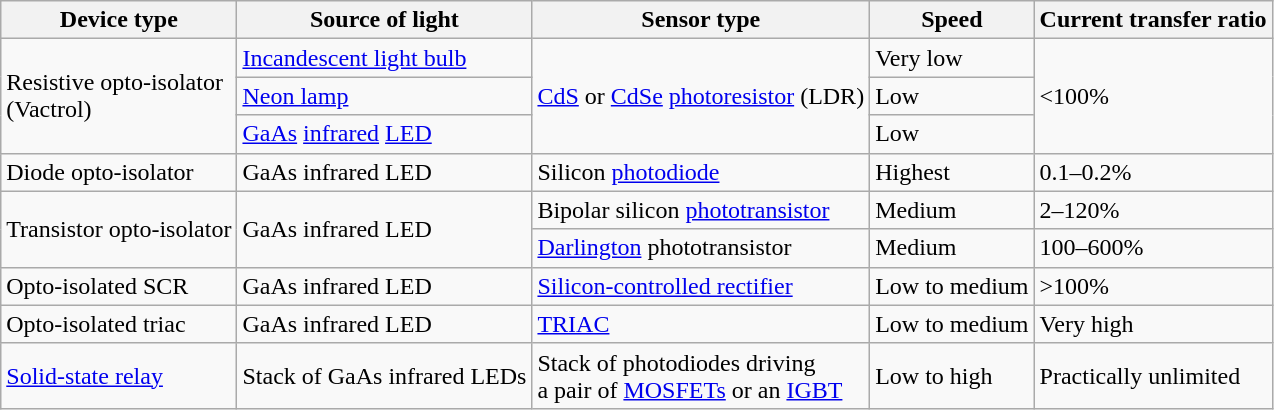<table class="wikitable">
<tr>
<th>Device type</th>
<th>Source of light</th>
<th>Sensor type</th>
<th>Speed</th>
<th>Current transfer ratio</th>
</tr>
<tr>
<td rowspan=3>Resistive opto-isolator<br>(Vactrol)</td>
<td><a href='#'>Incandescent light bulb</a></td>
<td rowspan=3><a href='#'>CdS</a> or <a href='#'>CdSe</a> <a href='#'>photoresistor</a> (LDR)</td>
<td>Very low</td>
<td rowspan=3><100%</td>
</tr>
<tr>
<td><a href='#'>Neon lamp</a></td>
<td>Low</td>
</tr>
<tr>
<td><a href='#'>GaAs</a> <a href='#'>infrared</a> <a href='#'>LED</a></td>
<td>Low</td>
</tr>
<tr>
<td>Diode opto-isolator</td>
<td>GaAs infrared LED</td>
<td>Silicon <a href='#'>photodiode</a></td>
<td>Highest</td>
<td>0.1–0.2%</td>
</tr>
<tr>
<td rowspan=2>Transistor opto-isolator</td>
<td rowspan=2>GaAs infrared LED</td>
<td>Bipolar silicon <a href='#'>phototransistor</a></td>
<td>Medium</td>
<td>2–120%</td>
</tr>
<tr>
<td><a href='#'>Darlington</a> phototransistor</td>
<td>Medium</td>
<td>100–600%<br></td>
</tr>
<tr>
<td>Opto-isolated SCR</td>
<td>GaAs infrared LED</td>
<td><a href='#'>Silicon-controlled rectifier</a></td>
<td>Low to medium</td>
<td>>100%</td>
</tr>
<tr>
<td>Opto-isolated triac</td>
<td>GaAs infrared LED</td>
<td><a href='#'>TRIAC</a></td>
<td>Low to medium</td>
<td>Very high</td>
</tr>
<tr>
<td><a href='#'>Solid-state relay</a></td>
<td>Stack of GaAs infrared LEDs</td>
<td>Stack of photodiodes driving<br>a pair of <a href='#'>MOSFETs</a> or an <a href='#'>IGBT</a></td>
<td>Low to high</td>
<td>Practically unlimited</td>
</tr>
</table>
